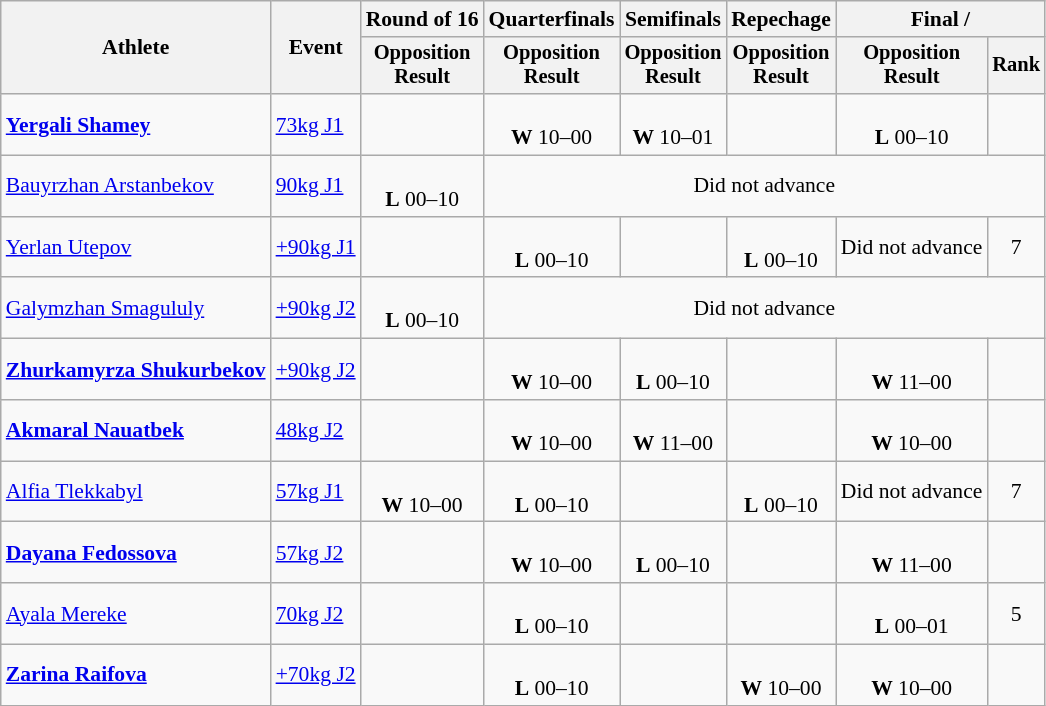<table class="wikitable" style="font-size:90%;">
<tr>
<th rowspan=2>Athlete</th>
<th rowspan=2>Event</th>
<th>Round of 16</th>
<th>Quarterfinals</th>
<th>Semifinals</th>
<th>Repechage</th>
<th colspan=2>Final / </th>
</tr>
<tr style="font-size:95%">
<th>Opposition<br>Result</th>
<th>Opposition<br>Result</th>
<th>Opposition<br>Result</th>
<th>Opposition<br>Result</th>
<th>Opposition<br>Result</th>
<th>Rank</th>
</tr>
<tr align=center>
<td align=left><strong><a href='#'>Yergali Shamey</a></strong></td>
<td align=left><a href='#'>73kg J1</a></td>
<td></td>
<td><br><strong>W</strong> 10–00</td>
<td><br><strong>W</strong> 10–01</td>
<td></td>
<td><br><strong>L</strong> 00–10</td>
<td></td>
</tr>
<tr align=center>
<td align=left><a href='#'>Bauyrzhan Arstanbekov</a></td>
<td align=left><a href='#'>90kg J1</a></td>
<td><br><strong>L</strong> 00–10</td>
<td Colspan=5>Did not advance</td>
</tr>
<tr align=center>
<td align=left><a href='#'>Yerlan Utepov</a></td>
<td align=left><a href='#'>+90kg J1</a></td>
<td></td>
<td><br><strong>L</strong> 00–10</td>
<td></td>
<td><br><strong>L</strong> 00–10</td>
<td Colspan=1>Did not advance</td>
<td>7</td>
</tr>
<tr align=center>
<td align=left><a href='#'>Galymzhan Smagululy</a></td>
<td align=left><a href='#'>+90kg J2</a></td>
<td><br><strong>L</strong> 00–10</td>
<td Colspan=5>Did not advance</td>
</tr>
<tr align=center>
<td align=left><strong><a href='#'>Zhurkamyrza Shukurbekov</a></strong></td>
<td align=left><a href='#'>+90kg J2</a></td>
<td></td>
<td><br><strong>W</strong> 10–00</td>
<td><br><strong>L</strong> 00–10</td>
<td></td>
<td><br><strong>W</strong> 11–00</td>
<td></td>
</tr>
<tr align=center>
<td align=left><strong><a href='#'>Akmaral Nauatbek</a></strong></td>
<td align=left><a href='#'>48kg J2</a></td>
<td></td>
<td><br><strong>W</strong> 10–00</td>
<td><br><strong>W</strong> 11–00</td>
<td></td>
<td><br><strong>W</strong> 10–00</td>
<td></td>
</tr>
<tr align=center>
<td align=left><a href='#'>Alfia Tlekkabyl</a></td>
<td align=left><a href='#'>57kg J1</a></td>
<td><br><strong>W</strong> 10–00</td>
<td><br><strong>L</strong> 00–10</td>
<td></td>
<td><br><strong>L</strong> 00–10</td>
<td Colspan=1>Did not advance</td>
<td>7</td>
</tr>
<tr align=center>
<td align=left><strong><a href='#'>Dayana Fedossova</a></strong></td>
<td align=left><a href='#'>57kg J2</a></td>
<td></td>
<td><br><strong>W</strong> 10–00</td>
<td><br><strong>L</strong> 00–10</td>
<td></td>
<td><br><strong>W</strong> 11–00</td>
<td></td>
</tr>
<tr align=center>
<td align=left><a href='#'>Ayala Mereke</a></td>
<td align=left><a href='#'>70kg J2</a></td>
<td></td>
<td><br><strong>L</strong> 00–10</td>
<td></td>
<td></td>
<td><br><strong>L</strong> 00–01</td>
<td>5</td>
</tr>
<tr align=center>
<td align=left><strong><a href='#'>Zarina Raifova</a></strong></td>
<td align=left><a href='#'>+70kg J2</a></td>
<td></td>
<td><br><strong>L</strong> 00–10</td>
<td></td>
<td><br><strong>W</strong> 10–00</td>
<td><br><strong>W</strong> 10–00</td>
<td></td>
</tr>
</table>
